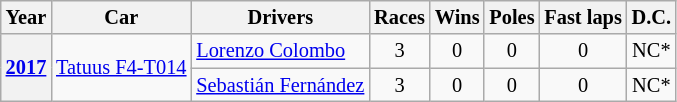<table class="wikitable" style="font-size:85% ;text-align:center">
<tr>
<th>Year</th>
<th>Car</th>
<th>Drivers</th>
<th>Races</th>
<th>Wins</th>
<th>Poles</th>
<th>Fast laps</th>
<th>D.C.</th>
</tr>
<tr>
<th rowspan="2"><a href='#'>2017</a></th>
<td rowspan="2" align="center"><a href='#'>Tatuus F4-T014</a></td>
<td align="left"> <a href='#'>Lorenzo Colombo</a></td>
<td>3</td>
<td>0</td>
<td>0</td>
<td>0</td>
<td>NC*</td>
</tr>
<tr>
<td align="left"> <a href='#'>Sebastián Fernández</a></td>
<td>3</td>
<td>0</td>
<td>0</td>
<td>0</td>
<td>NC*</td>
</tr>
</table>
